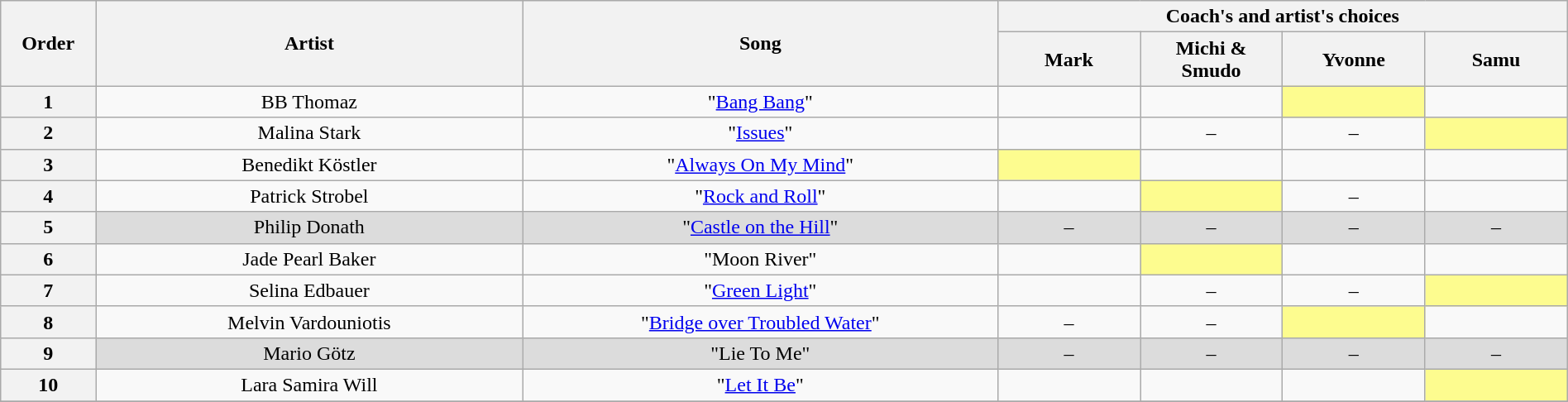<table class="wikitable" style="text-align:center; width:100%;">
<tr>
<th scope="col" rowspan="2" style="width:04%;">Order</th>
<th scope="col" rowspan="2" style="width:18%;">Artist</th>
<th scope="col" rowspan="2" style="width:20%;">Song</th>
<th scope="col" colspan="4" style="width:24%;">Coach's and artist's choices</th>
</tr>
<tr>
<th style="width:06%;">Mark</th>
<th style="width:06%;">Michi & Smudo</th>
<th style="width:06%;">Yvonne</th>
<th style="width:06%;">Samu</th>
</tr>
<tr>
<th>1</th>
<td>BB Thomaz</td>
<td>"<a href='#'>Bang Bang</a>"</td>
<td><strong></strong></td>
<td><strong></strong></td>
<td style="background: #fdfc8f;"><strong></strong></td>
<td><strong></strong></td>
</tr>
<tr>
<th>2</th>
<td>Malina Stark</td>
<td>"<a href='#'>Issues</a>"</td>
<td><strong></strong></td>
<td>–</td>
<td>–</td>
<td style="background: #fdfc8f;"><strong></strong></td>
</tr>
<tr>
<th>3</th>
<td>Benedikt Köstler</td>
<td>"<a href='#'>Always On My Mind</a>"</td>
<td style="background: #fdfc8f;"><strong></strong></td>
<td><strong></strong></td>
<td><strong></strong></td>
<td><strong></strong></td>
</tr>
<tr>
<th>4</th>
<td>Patrick Strobel</td>
<td>"<a href='#'>Rock and Roll</a>"</td>
<td><strong></strong></td>
<td style="background: #fdfc8f;"><strong></strong></td>
<td>–</td>
<td><strong></strong></td>
</tr>
<tr style="background: #dcdcdc;" |>
<th>5</th>
<td>Philip Donath</td>
<td>"<a href='#'>Castle on the Hill</a>"</td>
<td>–</td>
<td>–</td>
<td>–</td>
<td>–</td>
</tr>
<tr>
<th>6</th>
<td>Jade Pearl Baker</td>
<td>"Moon River"</td>
<td><strong></strong></td>
<td style="background: #fdfc8f;"><strong></strong></td>
<td><strong></strong></td>
<td><strong></strong></td>
</tr>
<tr>
<th>7</th>
<td>Selina Edbauer</td>
<td>"<a href='#'>Green Light</a>"</td>
<td><strong></strong></td>
<td>–</td>
<td>–</td>
<td style="background: #fdfc8f;"><strong></strong></td>
</tr>
<tr>
<th>8</th>
<td>Melvin Vardouniotis</td>
<td>"<a href='#'>Bridge over Troubled Water</a>"</td>
<td>–</td>
<td>–</td>
<td style="background: #fdfc8f;"><strong></strong></td>
<td><strong></strong></td>
</tr>
<tr style="background: #dcdcdc;" |>
<th>9</th>
<td>Mario Götz</td>
<td>"Lie To Me"</td>
<td>–</td>
<td>–</td>
<td>–</td>
<td>–</td>
</tr>
<tr>
<th>10</th>
<td>Lara Samira Will</td>
<td>"<a href='#'>Let It Be</a>"</td>
<td><strong></strong></td>
<td><strong></strong></td>
<td><strong></strong></td>
<td style="background: #fdfc8f;"><strong></strong></td>
</tr>
<tr>
</tr>
</table>
